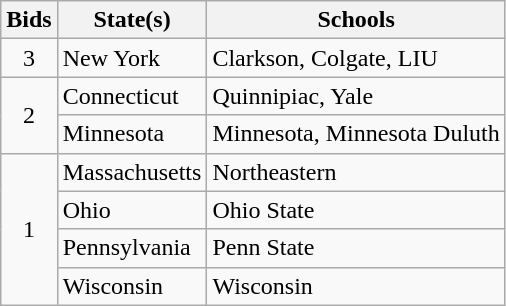<table class="wikitable">
<tr>
<th>Bids</th>
<th>State(s)</th>
<th>Schools</th>
</tr>
<tr>
<td rowspan="1" align="center">3</td>
<td>New York</td>
<td>Clarkson, Colgate, LIU</td>
</tr>
<tr>
<td rowspan="2" align="center">2</td>
<td>Connecticut</td>
<td>Quinnipiac, Yale</td>
</tr>
<tr>
<td>Minnesota</td>
<td>Minnesota, Minnesota Duluth</td>
</tr>
<tr>
<td rowspan="4" align="center">1</td>
<td>Massachusetts</td>
<td>Northeastern</td>
</tr>
<tr>
<td>Ohio</td>
<td>Ohio State</td>
</tr>
<tr>
<td>Pennsylvania</td>
<td>Penn State</td>
</tr>
<tr>
<td>Wisconsin</td>
<td>Wisconsin</td>
</tr>
</table>
